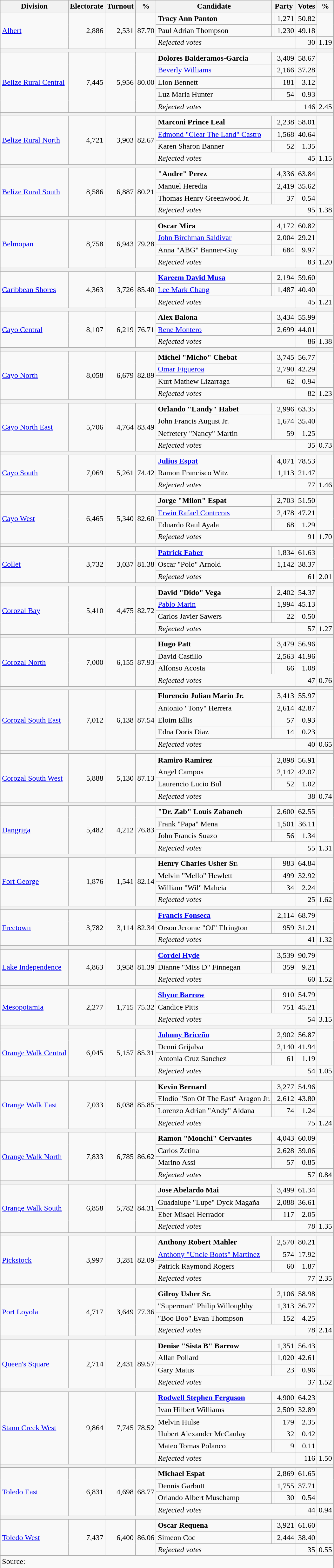<table class="wikitable">
<tr>
<th>Division</th>
<th>Electorate</th>
<th>Turnout</th>
<th>%</th>
<th>Candidate</th>
<th colspan=2>Party</th>
<th>Votes</th>
<th>%</th>
</tr>
<tr>
<td rowspan=3><a href='#'>Albert</a></td>
<td rowspan=3 align=right>2,886</td>
<td rowspan=3 align=right>2,531</td>
<td rowspan=3 align=right>87.70</td>
<td><strong>Tracy Ann Panton</strong></td>
<td></td>
<td align=right>1,271</td>
<td align=right>50.82</td>
</tr>
<tr>
<td>Paul Adrian Thompson</td>
<td></td>
<td align=right>1,230</td>
<td align=right>49.18</td>
</tr>
<tr>
<td colspan=3><em>Rejected votes</em></td>
<td align=right>30</td>
<td align=right>1.19</td>
</tr>
<tr>
<th colspan=9></th>
</tr>
<tr>
<td rowspan=5><a href='#'>Belize Rural Central</a></td>
<td rowspan=5 align=right>7,445</td>
<td rowspan=5 align=right>5,956</td>
<td rowspan=5 align=right>80.00</td>
<td><strong>Dolores Balderamos-Garcia</strong></td>
<td></td>
<td align=right>3,409</td>
<td align=right>58.67</td>
</tr>
<tr>
<td><a href='#'>Beverly Williams</a></td>
<td></td>
<td align=right>2,166</td>
<td align=right>37.28</td>
</tr>
<tr>
<td>Lion Bennett</td>
<td></td>
<td align=right>181</td>
<td align=right>3.12</td>
</tr>
<tr>
<td>Luz Maria Hunter</td>
<td></td>
<td align=right>54</td>
<td align=right>0.93</td>
</tr>
<tr>
<td colspan=3><em>Rejected votes</em></td>
<td align=right>146</td>
<td align=right>2.45</td>
</tr>
<tr>
<th colspan=9></th>
</tr>
<tr>
<td rowspan=4><a href='#'>Belize Rural North</a></td>
<td rowspan=4 align=right>4,721</td>
<td rowspan=4 align=right>3,903</td>
<td rowspan=4 align=right>82.67</td>
<td><strong>Marconi Prince Leal</strong></td>
<td></td>
<td align=right>2,238</td>
<td align=right>58.01</td>
</tr>
<tr>
<td><a href='#'>Edmond "Clear The Land" Castro</a></td>
<td></td>
<td align=right>1,568</td>
<td align=right>40.64</td>
</tr>
<tr>
<td>Karen Sharon Banner</td>
<td></td>
<td align=right>52</td>
<td align=right>1.35</td>
</tr>
<tr>
<td colspan=3><em>Rejected votes</em></td>
<td align=right>45</td>
<td align=right>1.15</td>
</tr>
<tr>
<th colspan=9></th>
</tr>
<tr>
<td rowspan=4><a href='#'>Belize Rural South</a></td>
<td rowspan=4 align=right>8,586</td>
<td rowspan=4 align=right>6,887</td>
<td rowspan=4 align=right>80.21</td>
<td><strong>"Andre" Perez</strong></td>
<td></td>
<td align=right>4,336</td>
<td align=right>63.84</td>
</tr>
<tr>
<td>Manuel Heredia</td>
<td></td>
<td align=right>2,419</td>
<td align=right>35.62</td>
</tr>
<tr>
<td>Thomas Henry Greenwood Jr.</td>
<td></td>
<td align=right>37</td>
<td align=right>0.54</td>
</tr>
<tr>
<td colspan=3><em>Rejected votes</em></td>
<td align=right>95</td>
<td align=right>1.38</td>
</tr>
<tr>
<th colspan=9></th>
</tr>
<tr>
<td rowspan=4><a href='#'>Belmopan</a></td>
<td rowspan=4 align=right>8,758</td>
<td rowspan=4 align=right>6,943</td>
<td rowspan=4 align=right>79.28</td>
<td><strong>Oscar Mira</strong></td>
<td></td>
<td align=right>4,172</td>
<td align=right>60.82</td>
</tr>
<tr>
<td><a href='#'>John Birchman Saldivar</a></td>
<td></td>
<td align=right>2,004</td>
<td align=right>29.21</td>
</tr>
<tr>
<td>Anna "ABG" Banner-Guy</td>
<td></td>
<td align=right>684</td>
<td align=right>9.97</td>
</tr>
<tr>
<td colspan=3><em>Rejected votes</em></td>
<td align=right>83</td>
<td align=right>1.20</td>
</tr>
<tr>
<th colspan=9></th>
</tr>
<tr>
<td rowspan=3><a href='#'>Caribbean Shores</a></td>
<td rowspan=3 align=right>4,363</td>
<td rowspan=3 align=right>3,726</td>
<td rowspan=3 align=right>85.40</td>
<td><a href='#'><strong>Kareem David Musa</strong></a></td>
<td></td>
<td align=right>2,194</td>
<td align=right>59.60</td>
</tr>
<tr>
<td><a href='#'>Lee Mark Chang</a></td>
<td></td>
<td align=right>1,487</td>
<td align=right>40.40</td>
</tr>
<tr>
<td colspan=3><em>Rejected votes</em></td>
<td align=right>45</td>
<td align=right>1.21</td>
</tr>
<tr>
<th colspan=9></th>
</tr>
<tr>
<td rowspan=3><a href='#'>Cayo Central</a></td>
<td rowspan=3 align=right>8,107</td>
<td rowspan=3 align=right>6,219</td>
<td rowspan=3 align=right>76.71</td>
<td><strong>Alex Balona</strong></td>
<td></td>
<td align=right>3,434</td>
<td align=right>55.99</td>
</tr>
<tr>
<td><a href='#'>Rene Montero</a></td>
<td></td>
<td align=right>2,699</td>
<td align=right>44.01</td>
</tr>
<tr>
<td colspan=3><em>Rejected votes</em></td>
<td align=right>86</td>
<td align=right>1.38</td>
</tr>
<tr>
<th colspan=9></th>
</tr>
<tr>
<td rowspan=4><a href='#'>Cayo North</a></td>
<td rowspan=4 align=right>8,058</td>
<td rowspan=4 align=right>6,679</td>
<td rowspan=4 align=right>82.89</td>
<td><strong>Michel "Micho" Chebat</strong></td>
<td></td>
<td align=right>3,745</td>
<td align=right>56.77</td>
</tr>
<tr>
<td><a href='#'>Omar Figueroa</a></td>
<td></td>
<td align=right>2,790</td>
<td align=right>42.29</td>
</tr>
<tr>
<td>Kurt Mathew Lizarraga</td>
<td></td>
<td align=right>62</td>
<td align=right>0.94</td>
</tr>
<tr>
<td colspan=3><em>Rejected votes</em></td>
<td align=right>82</td>
<td align=right>1.23</td>
</tr>
<tr>
<th colspan=9></th>
</tr>
<tr>
<td rowspan=4><a href='#'>Cayo North East</a></td>
<td rowspan=4 align=right>5,706</td>
<td rowspan=4 align=right>4,764</td>
<td rowspan=4 align=right>83.49</td>
<td><strong>Orlando "Landy" Habet</strong></td>
<td></td>
<td align=right>2,996</td>
<td align=right>63.35</td>
</tr>
<tr>
<td>John Francis August Jr.</td>
<td></td>
<td align=right>1,674</td>
<td align=right>35.40</td>
</tr>
<tr>
<td>Nefretery "Nancy" Martin</td>
<td></td>
<td align=right>59</td>
<td align=right>1.25</td>
</tr>
<tr>
<td colspan=3><em>Rejected votes</em></td>
<td align=right>35</td>
<td align=right>0.73</td>
</tr>
<tr>
<th colspan=9></th>
</tr>
<tr>
<td rowspan=3><a href='#'>Cayo South</a></td>
<td rowspan=3 align=right>7,069</td>
<td rowspan=3 align=right>5,261</td>
<td rowspan=3 align=right>74.42</td>
<td><strong><a href='#'>Julius Espat</a></strong></td>
<td></td>
<td align=right>4,071</td>
<td align=right>78.53</td>
</tr>
<tr>
<td>Ramon Francisco Witz</td>
<td></td>
<td align=right>1,113</td>
<td align=right>21.47</td>
</tr>
<tr>
<td colspan=3><em>Rejected votes</em></td>
<td align=right>77</td>
<td align=right>1.46</td>
</tr>
<tr>
<th colspan=9></th>
</tr>
<tr>
<td rowspan=4><a href='#'>Cayo West</a></td>
<td rowspan=4 align=right>6,465</td>
<td rowspan=4 align=right>5,340</td>
<td rowspan=4 align=right>82.60</td>
<td><strong>Jorge "Milon" Espat</strong></td>
<td></td>
<td align=right>2,703</td>
<td align=right>51.50</td>
</tr>
<tr>
<td><a href='#'>Erwin Rafael Contreras</a></td>
<td></td>
<td align=right>2,478</td>
<td align=right>47.21</td>
</tr>
<tr>
<td>Eduardo Raul Ayala</td>
<td></td>
<td align=right>68</td>
<td align=right>1.29</td>
</tr>
<tr>
<td colspan=3><em>Rejected votes</em></td>
<td align=right>91</td>
<td align=right>1.70</td>
</tr>
<tr>
<th colspan=9></th>
</tr>
<tr>
<td rowspan=3><a href='#'>Collet</a></td>
<td rowspan=3 align=right>3,732</td>
<td rowspan=3 align=right>3,037</td>
<td rowspan=3 align=right>81.38</td>
<td><a href='#'><strong>Patrick Faber</strong></a></td>
<td></td>
<td align=right>1,834</td>
<td align=right>61.63</td>
</tr>
<tr>
<td>Oscar "Polo" Arnold</td>
<td></td>
<td align=right>1,142</td>
<td align=right>38.37</td>
</tr>
<tr>
<td colspan=3><em>Rejected votes</em></td>
<td align=right>61</td>
<td align=right>2.01</td>
</tr>
<tr>
<th colspan=9></th>
</tr>
<tr>
<td rowspan=4><a href='#'>Corozal Bay</a></td>
<td rowspan=4 align=right>5,410</td>
<td rowspan=4 align=right>4,475</td>
<td rowspan=4 align=right>82.72</td>
<td><strong>David "Dido" Vega</strong></td>
<td></td>
<td align=right>2,402</td>
<td align=right>54.37</td>
</tr>
<tr>
<td><a href='#'>Pablo Marin</a></td>
<td></td>
<td align=right>1,994</td>
<td align=right>45.13</td>
</tr>
<tr>
<td>Carlos Javier Sawers</td>
<td></td>
<td align=right>22</td>
<td align=right>0.50</td>
</tr>
<tr>
<td colspan=3><em>Rejected votes</em></td>
<td align=right>57</td>
<td align=right>1.27</td>
</tr>
<tr>
<th colspan=9></th>
</tr>
<tr>
<td rowspan=4><a href='#'>Corozal North</a></td>
<td rowspan=4 align=right>7,000</td>
<td rowspan=4 align=right>6,155</td>
<td rowspan=4 align=right>87.93</td>
<td><strong>Hugo Patt</strong></td>
<td></td>
<td align=right>3,479</td>
<td align=right>56.96</td>
</tr>
<tr>
<td>David Castillo</td>
<td></td>
<td align=right>2,563</td>
<td align=right>41.96</td>
</tr>
<tr>
<td>Alfonso Acosta</td>
<td></td>
<td align=right>66</td>
<td align=right>1.08</td>
</tr>
<tr>
<td colspan=3><em>Rejected votes</em></td>
<td align=right>47</td>
<td align=right>0.76</td>
</tr>
<tr>
<th colspan=9></th>
</tr>
<tr>
<td rowspan=5><a href='#'>Corozal South East</a></td>
<td rowspan=5 align=right>7,012</td>
<td rowspan=5 align=right>6,138</td>
<td rowspan=5 align=right>87.54</td>
<td><strong>Florencio Julian Marin Jr.</strong></td>
<td></td>
<td align=right>3,413</td>
<td align=right>55.97</td>
</tr>
<tr>
<td>Antonio "Tony" Herrera</td>
<td></td>
<td align=right>2,614</td>
<td align=right>42.87</td>
</tr>
<tr>
<td>Eloim Ellis</td>
<td></td>
<td align=right>57</td>
<td align=right>0.93</td>
</tr>
<tr>
<td>Edna Doris Diaz</td>
<td></td>
<td align=right>14</td>
<td align=right>0.23</td>
</tr>
<tr>
<td colspan=3><em>Rejected votes</em></td>
<td align=right>40</td>
<td align=right>0.65</td>
</tr>
<tr>
<th colspan=9></th>
</tr>
<tr>
<td rowspan=4><a href='#'>Corozal South West</a></td>
<td rowspan=4 align=right>5,888</td>
<td rowspan=4 align=right>5,130</td>
<td rowspan=4 align=right>87.13</td>
<td><strong>Ramiro Ramirez</strong></td>
<td></td>
<td align=right>2,898</td>
<td align=right>56.91</td>
</tr>
<tr>
<td>Angel Campos</td>
<td></td>
<td align=right>2,142</td>
<td align=right>42.07</td>
</tr>
<tr>
<td>Laurencio Lucio Bul</td>
<td></td>
<td align=right>52</td>
<td align=right>1.02</td>
</tr>
<tr>
<td colspan=3><em>Rejected votes</em></td>
<td align=right>38</td>
<td align=right>0.74</td>
</tr>
<tr>
<th colspan=9></th>
</tr>
<tr>
<td rowspan=4><a href='#'>Dangriga</a></td>
<td rowspan=4 align=right>5,482</td>
<td rowspan=4 align=right>4,212</td>
<td rowspan=4 align=right>76.83</td>
<td><strong>"Dr. Zab" Louis Zabaneh</strong></td>
<td></td>
<td align=right>2,600</td>
<td align=right>62.55</td>
</tr>
<tr>
<td>Frank "Papa" Mena</td>
<td></td>
<td align=right>1,501</td>
<td align=right>36.11</td>
</tr>
<tr>
<td>John Francis Suazo</td>
<td></td>
<td align=right>56</td>
<td align=right>1.34</td>
</tr>
<tr>
<td colspan=3><em>Rejected votes</em></td>
<td align=right>55</td>
<td align=right>1.31</td>
</tr>
<tr>
<th colspan=9></th>
</tr>
<tr>
<td rowspan=4><a href='#'>Fort George</a></td>
<td rowspan=4 align=right>1,876</td>
<td rowspan=4 align=right>1,541</td>
<td rowspan=4 align=right>82.14</td>
<td><strong>Henry Charles Usher Sr.</strong></td>
<td></td>
<td align=right>983</td>
<td align=right>64.84</td>
</tr>
<tr>
<td>Melvin "Mello" Hewlett</td>
<td></td>
<td align=right>499</td>
<td align=right>32.92</td>
</tr>
<tr>
<td>William "Wil" Maheia</td>
<td></td>
<td align=right>34</td>
<td align=right>2.24</td>
</tr>
<tr>
<td colspan=3><em>Rejected votes</em></td>
<td align=right>25</td>
<td align=right>1.62</td>
</tr>
<tr>
<th colspan=9></th>
</tr>
<tr>
<td rowspan=3><a href='#'>Freetown</a></td>
<td rowspan=3 align=right>3,782</td>
<td rowspan=3 align=right>3,114</td>
<td rowspan=3 align=right>82.34</td>
<td><strong><a href='#'>Francis Fonseca</a></strong></td>
<td></td>
<td align=right>2,114</td>
<td align=right>68.79</td>
</tr>
<tr>
<td>Orson Jerome "OJ" Elrington</td>
<td></td>
<td align=right>959</td>
<td align=right>31.21</td>
</tr>
<tr>
<td colspan=3><em>Rejected votes</em></td>
<td align=right>41</td>
<td align=right>1.32</td>
</tr>
<tr>
<th colspan=9></th>
</tr>
<tr>
<td rowspan=3><a href='#'>Lake Independence</a></td>
<td rowspan=3 align=right>4,863</td>
<td rowspan=3 align=right>3,958</td>
<td rowspan=3 align=right>81.39</td>
<td><strong><a href='#'>Cordel Hyde</a></strong></td>
<td></td>
<td align=right>3,539</td>
<td align=right>90.79</td>
</tr>
<tr>
<td>Dianne "Miss D" Finnegan</td>
<td></td>
<td align=right>359</td>
<td align=right>9.21</td>
</tr>
<tr>
<td colspan=3><em>Rejected votes</em></td>
<td align=right>60</td>
<td align=right>1.52</td>
</tr>
<tr>
<th colspan=9></th>
</tr>
<tr>
<td rowspan=3><a href='#'>Mesopotamia</a></td>
<td rowspan=3 align=right>2,277</td>
<td rowspan=3 align=right>1,715</td>
<td rowspan=3 align=right>75.32</td>
<td><a href='#'><strong>Shyne Barrow</strong></a></td>
<td></td>
<td align=right>910</td>
<td align=right>54.79</td>
</tr>
<tr>
<td>Candice Pitts</td>
<td></td>
<td align=right>751</td>
<td align=right>45.21</td>
</tr>
<tr>
<td colspan=3><em>Rejected votes</em></td>
<td align=right>54</td>
<td align=right>3.15</td>
</tr>
<tr>
<th colspan=9></th>
</tr>
<tr>
<td rowspan=4><a href='#'>Orange Walk Central</a></td>
<td rowspan=4 align=right>6,045</td>
<td rowspan=4 align=right>5,157</td>
<td rowspan=4 align=right>85.31</td>
<td><strong><a href='#'>Johnny Briceño</a></strong></td>
<td></td>
<td align=right>2,902</td>
<td align=right>56.87</td>
</tr>
<tr>
<td>Denni Grijalva</td>
<td></td>
<td align=right>2,140</td>
<td align=right>41.94</td>
</tr>
<tr>
<td>Antonia Cruz Sanchez</td>
<td></td>
<td align=right>61</td>
<td align=right>1.19</td>
</tr>
<tr>
<td colspan=3><em>Rejected votes</em></td>
<td align=right>54</td>
<td align=right>1.05</td>
</tr>
<tr>
<th colspan=9></th>
</tr>
<tr>
<td rowspan=4><a href='#'>Orange Walk East</a></td>
<td rowspan=4 align=right>7,033</td>
<td rowspan=4 align=right>6,038</td>
<td rowspan=4 align=right>85.85</td>
<td><strong>Kevin Bernard</strong></td>
<td></td>
<td align=right>3,277</td>
<td align=right>54.96</td>
</tr>
<tr>
<td>Elodio "Son Of The East" Aragon Jr.</td>
<td></td>
<td align=right>2,612</td>
<td align=right>43.80</td>
</tr>
<tr>
<td>Lorenzo Adrian "Andy" Aldana</td>
<td></td>
<td align=right>74</td>
<td align=right>1.24</td>
</tr>
<tr>
<td colspan=3><em>Rejected votes</em></td>
<td align=right>75</td>
<td align=right>1.24</td>
</tr>
<tr>
<th colspan=9></th>
</tr>
<tr>
<td rowspan=4><a href='#'>Orange Walk North</a></td>
<td rowspan=4 align=right>7,833</td>
<td rowspan=4 align=right>6,785</td>
<td rowspan=4 align=right>86.62</td>
<td><strong>Ramon "Monchi" Cervantes</strong></td>
<td></td>
<td align=right>4,043</td>
<td align=right>60.09</td>
</tr>
<tr>
<td>Carlos Zetina</td>
<td></td>
<td align=right>2,628</td>
<td align=right>39.06</td>
</tr>
<tr>
<td>Marino Assi</td>
<td></td>
<td align=right>57</td>
<td align=right>0.85</td>
</tr>
<tr>
<td colspan=3><em>Rejected votes</em></td>
<td align=right>57</td>
<td align=right>0.84</td>
</tr>
<tr>
<th colspan=9></th>
</tr>
<tr>
<td rowspan=4><a href='#'>Orange Walk South</a></td>
<td rowspan=4 align=right>6,858</td>
<td rowspan=4 align=right>5,782</td>
<td rowspan=4 align=right>84.31</td>
<td><strong>Jose Abelardo Mai</strong></td>
<td></td>
<td align=right>3,499</td>
<td align=right>61.34</td>
</tr>
<tr>
<td>Guadalupe "Lupe" Dyck Magaña</td>
<td></td>
<td align=right>2,088</td>
<td align=right>36.61</td>
</tr>
<tr>
<td>Eber Misael Herrador</td>
<td></td>
<td align=right>117</td>
<td align=right>2.05</td>
</tr>
<tr>
<td colspan=3><em>Rejected votes</em></td>
<td align=right>78</td>
<td align=right>1.35</td>
</tr>
<tr>
<th colspan=9></th>
</tr>
<tr>
<td rowspan=4><a href='#'>Pickstock</a></td>
<td rowspan=4 align=right>3,997</td>
<td rowspan=4 align=right>3,281</td>
<td rowspan=4 align=right>82.09</td>
<td><strong>Anthony Robert Mahler</strong></td>
<td></td>
<td align=right>2,570</td>
<td align=right>80.21</td>
</tr>
<tr>
<td><a href='#'>Anthony "Uncle Boots" Martinez</a></td>
<td></td>
<td align=right>574</td>
<td align=right>17.92</td>
</tr>
<tr>
<td>Patrick Raymond Rogers</td>
<td></td>
<td align=right>60</td>
<td align=right>1.87</td>
</tr>
<tr>
<td colspan=3><em>Rejected votes</em></td>
<td align=right>77</td>
<td align=right>2.35</td>
</tr>
<tr>
<th colspan=9></th>
</tr>
<tr>
<td rowspan=4><a href='#'>Port Loyola</a></td>
<td rowspan=4 align=right>4,717</td>
<td rowspan=4 align=right>3,649</td>
<td rowspan=4 align=right>77.36</td>
<td><strong>Gilroy Usher Sr.</strong></td>
<td></td>
<td align=right>2,106</td>
<td align=right>58.98</td>
</tr>
<tr>
<td>"Superman" Philip Willoughby</td>
<td></td>
<td align=right>1,313</td>
<td align=right>36.77</td>
</tr>
<tr>
<td>"Boo Boo" Evan Thompson</td>
<td></td>
<td align=right>152</td>
<td align=right>4.25</td>
</tr>
<tr>
<td colspan=3><em>Rejected votes</em></td>
<td align=right>78</td>
<td align=right>2.14</td>
</tr>
<tr>
<th colspan=9></th>
</tr>
<tr>
<td rowspan=4><a href='#'>Queen's Square</a></td>
<td rowspan=4 align=right>2,714</td>
<td rowspan=4 align=right>2,431</td>
<td rowspan=4 align=right>89.57</td>
<td><strong>Denise "Sista B" Barrow</strong></td>
<td></td>
<td align=right>1,351</td>
<td align=right>56.43</td>
</tr>
<tr>
<td>Allan Pollard</td>
<td></td>
<td align=right>1,020</td>
<td align=right>42.61</td>
</tr>
<tr>
<td>Gary Matus</td>
<td></td>
<td align=right>23</td>
<td align=right>0.96</td>
</tr>
<tr>
<td colspan=3><em>Rejected votes</em></td>
<td align=right>37</td>
<td align=right>1.52</td>
</tr>
<tr>
<th colspan=9></th>
</tr>
<tr>
<td rowspan=6><a href='#'>Stann Creek West</a></td>
<td rowspan=6 align=right>9,864</td>
<td rowspan=6 align=right>7,745</td>
<td rowspan=6 align=right>78.52</td>
<td><a href='#'><strong>Rodwell Stephen Ferguson</strong></a></td>
<td></td>
<td align=right>4,900</td>
<td align=right>64.23</td>
</tr>
<tr>
<td>Ivan Hilbert Williams</td>
<td></td>
<td align=right>2,509</td>
<td align=right>32.89</td>
</tr>
<tr>
<td>Melvin Hulse</td>
<td></td>
<td align=right>179</td>
<td align=right>2.35</td>
</tr>
<tr>
<td>Hubert Alexander McCaulay</td>
<td></td>
<td align=right>32</td>
<td align=right>0.42</td>
</tr>
<tr>
<td>Mateo Tomas Polanco</td>
<td></td>
<td align=right>9</td>
<td align=right>0.11</td>
</tr>
<tr>
<td colspan=3><em>Rejected votes</em></td>
<td align=right>116</td>
<td align=right>1.50</td>
</tr>
<tr>
<th colspan=9></th>
</tr>
<tr>
<td rowspan=4><a href='#'>Toledo East</a></td>
<td rowspan=4 align=right>6,831</td>
<td rowspan=4 align=right>4,698</td>
<td rowspan=4 align=right>68.77</td>
<td><strong>Michael Espat</strong></td>
<td></td>
<td align=right>2,869</td>
<td align=right>61.65</td>
</tr>
<tr>
<td>Dennis Garbutt</td>
<td></td>
<td align=right>1,755</td>
<td align=right>37.71</td>
</tr>
<tr>
<td>Orlando Albert Muschamp</td>
<td></td>
<td align=right>30</td>
<td align=right>0.54</td>
</tr>
<tr>
<td colspan=3><em>Rejected votes</em></td>
<td align=right>44</td>
<td align=right>0.94</td>
</tr>
<tr>
<th colspan=9></th>
</tr>
<tr>
<td rowspan=3><a href='#'>Toledo West</a></td>
<td rowspan=3 align=right>7,437</td>
<td rowspan=3 align=right>6,400</td>
<td rowspan=3 align=right>86.06</td>
<td><strong>Oscar Requena</strong></td>
<td></td>
<td align=right>3,921</td>
<td align=right>61.60</td>
</tr>
<tr>
<td>Simeon Coc</td>
<td></td>
<td align=right>2,444</td>
<td align=right>38.40</td>
</tr>
<tr>
<td colspan=3><em>Rejected votes</em></td>
<td align=right>35</td>
<td align=right>0.55</td>
</tr>
<tr>
<td colspan=9>Source: </td>
</tr>
</table>
